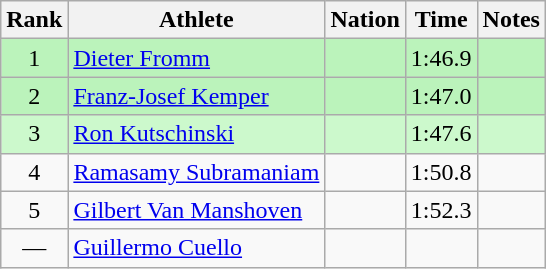<table class="wikitable sortable" style="text-align:center">
<tr>
<th>Rank</th>
<th>Athlete</th>
<th>Nation</th>
<th>Time</th>
<th>Notes</th>
</tr>
<tr bgcolor=bbf3bb>
<td>1</td>
<td align=left><a href='#'>Dieter Fromm</a></td>
<td align=left></td>
<td>1:46.9</td>
<td></td>
</tr>
<tr bgcolor=bbf3bb>
<td>2</td>
<td align=left><a href='#'>Franz-Josef Kemper</a></td>
<td align=left></td>
<td>1:47.0</td>
<td></td>
</tr>
<tr bgcolor=ccf9cc>
<td>3</td>
<td align=left><a href='#'>Ron Kutschinski</a></td>
<td align=left></td>
<td>1:47.6</td>
<td></td>
</tr>
<tr>
<td>4</td>
<td align=left><a href='#'>Ramasamy Subramaniam</a></td>
<td align=left></td>
<td>1:50.8</td>
<td></td>
</tr>
<tr>
<td>5</td>
<td align=left><a href='#'>Gilbert Van Manshoven</a></td>
<td align=left></td>
<td>1:52.3</td>
<td></td>
</tr>
<tr>
<td data-sort-value=6>—</td>
<td align=left><a href='#'>Guillermo Cuello</a></td>
<td align=left></td>
<td></td>
<td></td>
</tr>
</table>
